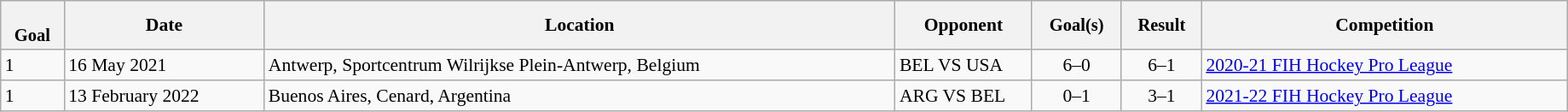<table class="wikitable sortable" style="font-size:90%" width=97%>
<tr>
<th style="font-size:95%;" data-sort-type=number><br>Goal</th>
<th align=center>Date</th>
<th>Location</th>
<th width=100>Opponent</th>
<th data-sort-type="number" style="font-size:95%">Goal(s)</th>
<th data-sort-type="number" style="font-size:95%">Result</th>
<th>Competition</th>
</tr>
<tr>
<td>1</td>
<td>16 May 2021</td>
<td>Antwerp, Sportcentrum Wilrijkse Plein-Antwerp, Belgium</td>
<td>BEL VS USA</td>
<td align="center">6–0</td>
<td align="center">6–1</td>
<td><a href='#'>2020-21 FIH Hockey Pro League</a></td>
</tr>
<tr>
<td>1</td>
<td>13 February 2022</td>
<td>Buenos Aires, Cenard, Argentina</td>
<td>ARG VS BEL</td>
<td align="center">0–1</td>
<td align="center">3–1</td>
<td><a href='#'>2021-22 FIH Hockey Pro League</a></td>
</tr>
</table>
